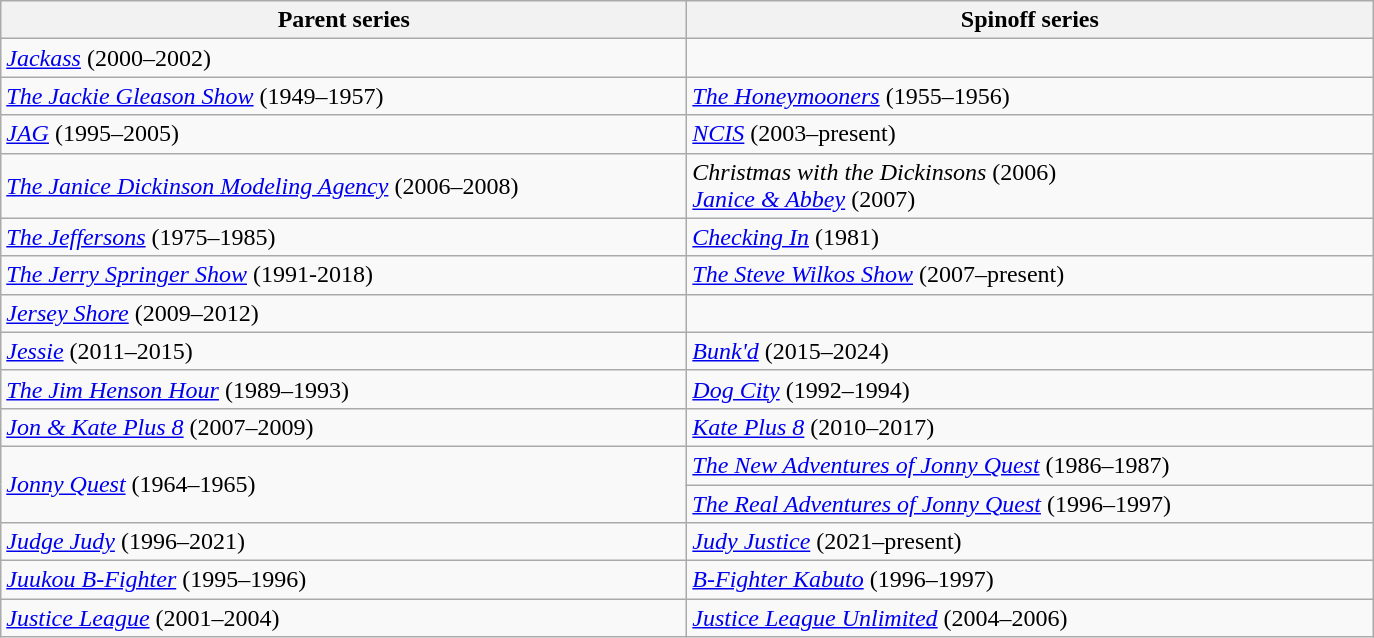<table class="wikitable">
<tr>
<th width="450">Parent series</th>
<th width="450">Spinoff series</th>
</tr>
<tr>
<td><em><a href='#'>Jackass</a></em> (2000–2002)</td>
<td></td>
</tr>
<tr>
<td><em><a href='#'>The Jackie Gleason Show</a></em> (1949–1957)</td>
<td><em><a href='#'>The Honeymooners</a></em> (1955–1956)</td>
</tr>
<tr>
<td><em><a href='#'>JAG</a></em> (1995–2005)</td>
<td><em><a href='#'>NCIS</a></em> (2003–present)</td>
</tr>
<tr>
<td><em><a href='#'>The Janice Dickinson Modeling Agency</a></em> (2006–2008)</td>
<td><em>Christmas with the Dickinsons</em> (2006)<br><em><a href='#'>Janice & Abbey</a></em> (2007)</td>
</tr>
<tr>
<td><em><a href='#'>The Jeffersons</a></em> (1975–1985)</td>
<td><em><a href='#'>Checking In</a></em> (1981)</td>
</tr>
<tr>
<td><em><a href='#'>The Jerry Springer Show</a></em> (1991-2018)</td>
<td><em><a href='#'>The Steve Wilkos Show</a></em> (2007–present)</td>
</tr>
<tr>
<td><em><a href='#'>Jersey Shore</a></em> (2009–2012)</td>
<td></td>
</tr>
<tr>
<td><em><a href='#'>Jessie</a></em> (2011–2015)</td>
<td><em><a href='#'>Bunk'd</a></em> (2015–2024)</td>
</tr>
<tr>
<td><em><a href='#'>The Jim Henson Hour</a></em> (1989–1993)</td>
<td><em><a href='#'>Dog City</a></em> (1992–1994)</td>
</tr>
<tr>
<td><em><a href='#'>Jon & Kate Plus 8</a></em> (2007–2009)</td>
<td><em><a href='#'>Kate Plus 8</a></em> (2010–2017)</td>
</tr>
<tr>
<td rowspan="2"><em><a href='#'>Jonny Quest</a></em> (1964–1965)</td>
<td><em><a href='#'>The New Adventures of Jonny Quest</a></em> (1986–1987)</td>
</tr>
<tr>
<td><em><a href='#'>The Real Adventures of Jonny Quest</a></em> (1996–1997)</td>
</tr>
<tr>
<td><em><a href='#'>Judge Judy</a></em> (1996–2021)</td>
<td><em><a href='#'>Judy Justice</a></em> (2021–present)</td>
</tr>
<tr>
<td><em><a href='#'>Juukou B-Fighter</a></em> (1995–1996)</td>
<td><em><a href='#'>B-Fighter Kabuto</a></em> (1996–1997)</td>
</tr>
<tr>
<td><em><a href='#'>Justice League</a></em> (2001–2004)</td>
<td><em><a href='#'>Justice League Unlimited</a></em> (2004–2006)</td>
</tr>
</table>
